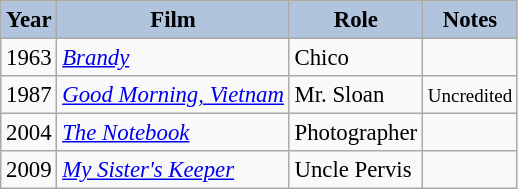<table class="wikitable" style="font-size:95%;">
<tr>
<th style="background:#B0C4DE;">Year</th>
<th style="background:#B0C4DE;">Film</th>
<th style="background:#B0C4DE;">Role</th>
<th style="background:#B0C4DE;">Notes</th>
</tr>
<tr>
<td>1963</td>
<td><em><a href='#'>Brandy</a></em></td>
<td>Chico</td>
<td></td>
</tr>
<tr>
<td>1987</td>
<td><em><a href='#'>Good Morning, Vietnam</a></em></td>
<td>Mr. Sloan</td>
<td style="text-align:center;"><small>Uncredited</small></td>
</tr>
<tr>
<td>2004</td>
<td><em><a href='#'>The Notebook</a></em></td>
<td>Photographer</td>
<td></td>
</tr>
<tr>
<td>2009</td>
<td><em><a href='#'>My Sister's Keeper</a></em></td>
<td>Uncle Pervis</td>
<td></td>
</tr>
</table>
